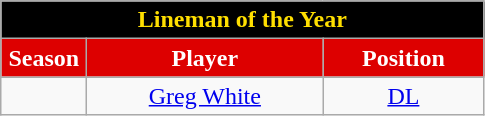<table class="wikitable sortable" style="text-align:center">
<tr>
<td colspan="4" style="background:black; color:#FFDF00;"><strong>Lineman of the Year</strong></td>
</tr>
<tr>
<th style="width:50px; background:#d00; color:white;">Season</th>
<th style="width:150px; background:#d00; color:white;">Player</th>
<th style="width:100px; background:#d00; color:white;">Position</th>
</tr>
<tr>
<td></td>
<td><a href='#'>Greg White</a></td>
<td><a href='#'>DL</a></td>
</tr>
</table>
